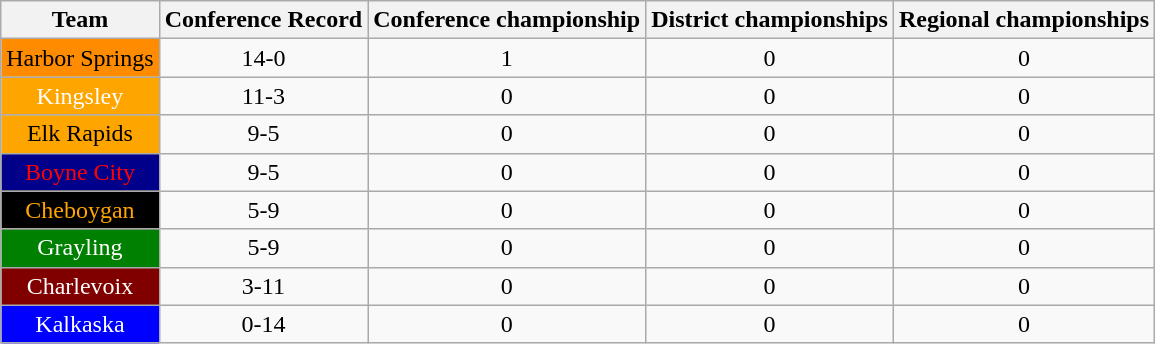<table class="wikitable sortable" style="text-align:center">
<tr>
<th>Team</th>
<th>Conference Record</th>
<th>Conference championship</th>
<th>District championships</th>
<th>Regional championships</th>
</tr>
<tr>
<td !align=center style="background:darkorange;color:black">Harbor Springs</td>
<td>14-0</td>
<td>1</td>
<td>0</td>
<td>0</td>
</tr>
<tr>
<td !align=center style="background:orange;color:white">Kingsley</td>
<td>11-3</td>
<td>0</td>
<td>0</td>
<td>0</td>
</tr>
<tr>
<td !align=center style="background:orange;color:black">Elk Rapids</td>
<td>9-5</td>
<td>0</td>
<td>0</td>
<td>0</td>
</tr>
<tr>
<td !align=center style="background:darkblue;color:red">Boyne City</td>
<td>9-5</td>
<td>0</td>
<td>0</td>
<td>0</td>
</tr>
<tr>
<td !align=center style="background:black;color:orange">Cheboygan</td>
<td>5-9</td>
<td>0</td>
<td>0</td>
<td>0</td>
</tr>
<tr>
<td !align=center style="background:green;color:white">Grayling</td>
<td>5-9</td>
<td>0</td>
<td>0</td>
<td>0</td>
</tr>
<tr>
<td !align=center style="background:maroon;color:white">Charlevoix</td>
<td>3-11</td>
<td>0</td>
<td>0</td>
<td>0</td>
</tr>
<tr>
<td !align=center style="background:blue;color:white">Kalkaska</td>
<td>0-14</td>
<td>0</td>
<td>0</td>
<td>0</td>
</tr>
</table>
